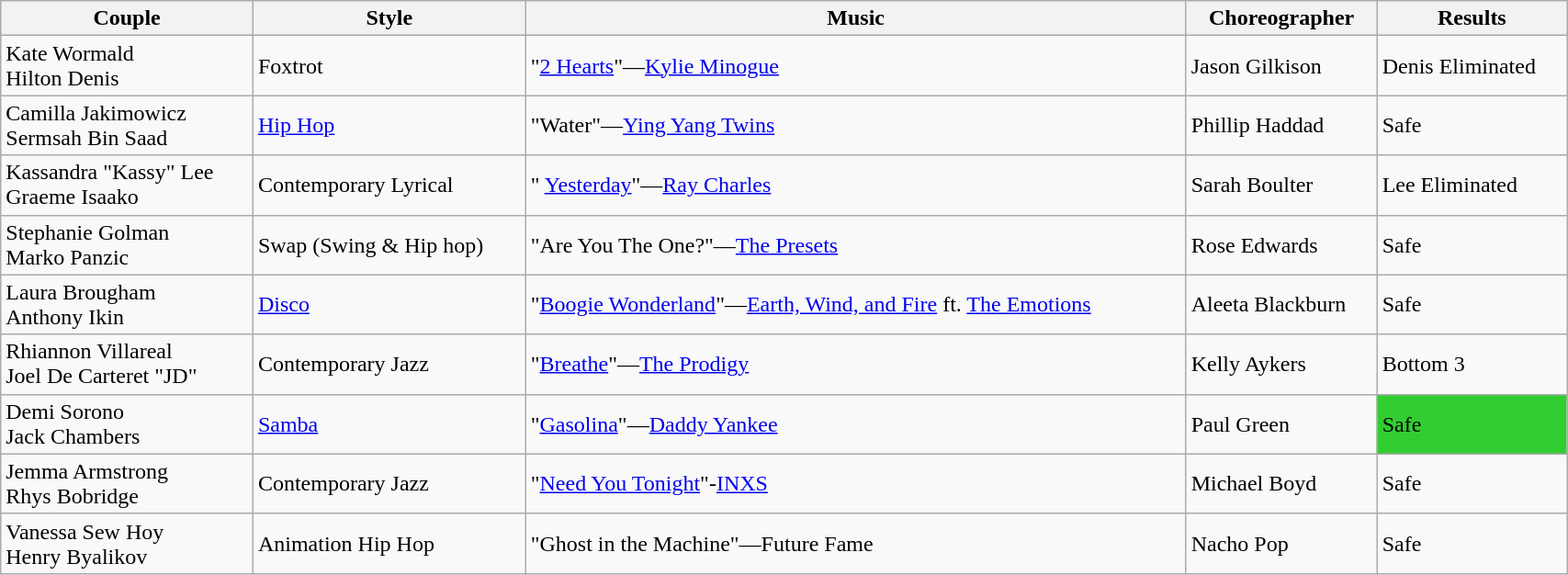<table class="wikitable" style="width:90%;">
<tr>
<th>Couple</th>
<th>Style</th>
<th>Music</th>
<th>Choreographer</th>
<th>Results</th>
</tr>
<tr>
<td>Kate Wormald <br> Hilton Denis</td>
<td>Foxtrot</td>
<td>"<a href='#'>2 Hearts</a>"—<a href='#'>Kylie Minogue</a></td>
<td>Jason Gilkison</td>
<td>Denis Eliminated</td>
</tr>
<tr>
<td>Camilla Jakimowicz <br> Sermsah Bin Saad</td>
<td><a href='#'>Hip Hop</a></td>
<td>"Water"—<a href='#'>Ying Yang Twins</a></td>
<td>Phillip Haddad</td>
<td>Safe</td>
</tr>
<tr>
<td>Kassandra "Kassy" Lee <br> Graeme Isaako</td>
<td>Contemporary Lyrical</td>
<td>" <a href='#'>Yesterday</a>"—<a href='#'>Ray Charles</a></td>
<td>Sarah Boulter</td>
<td>Lee Eliminated</td>
</tr>
<tr>
<td>Stephanie Golman <br> Marko Panzic</td>
<td>Swap (Swing & Hip hop)</td>
<td>"Are You The One?"—<a href='#'>The Presets</a></td>
<td>Rose Edwards</td>
<td>Safe</td>
</tr>
<tr>
<td>Laura Brougham <br> Anthony Ikin</td>
<td><a href='#'>Disco</a></td>
<td>"<a href='#'>Boogie Wonderland</a>"—<a href='#'>Earth, Wind, and Fire</a> ft. <a href='#'>The Emotions</a></td>
<td>Aleeta Blackburn</td>
<td>Safe</td>
</tr>
<tr>
<td>Rhiannon Villareal <br> Joel De Carteret "JD"</td>
<td>Contemporary Jazz</td>
<td>"<a href='#'>Breathe</a>"—<a href='#'>The Prodigy</a></td>
<td>Kelly Aykers</td>
<td>Bottom 3</td>
</tr>
<tr>
<td>Demi Sorono <br> Jack Chambers</td>
<td><a href='#'>Samba</a></td>
<td>"<a href='#'>Gasolina</a>"—<a href='#'>Daddy Yankee</a></td>
<td>Paul Green</td>
<td style="background:limegreen;">Safe</td>
</tr>
<tr>
<td>Jemma Armstrong <br> Rhys Bobridge</td>
<td>Contemporary Jazz</td>
<td>"<a href='#'>Need You Tonight</a>"-<a href='#'>INXS</a></td>
<td>Michael Boyd</td>
<td>Safe</td>
</tr>
<tr>
<td>Vanessa Sew Hoy <br> Henry Byalikov</td>
<td>Animation Hip Hop</td>
<td>"Ghost in the Machine"—Future Fame</td>
<td>Nacho Pop</td>
<td>Safe</td>
</tr>
</table>
